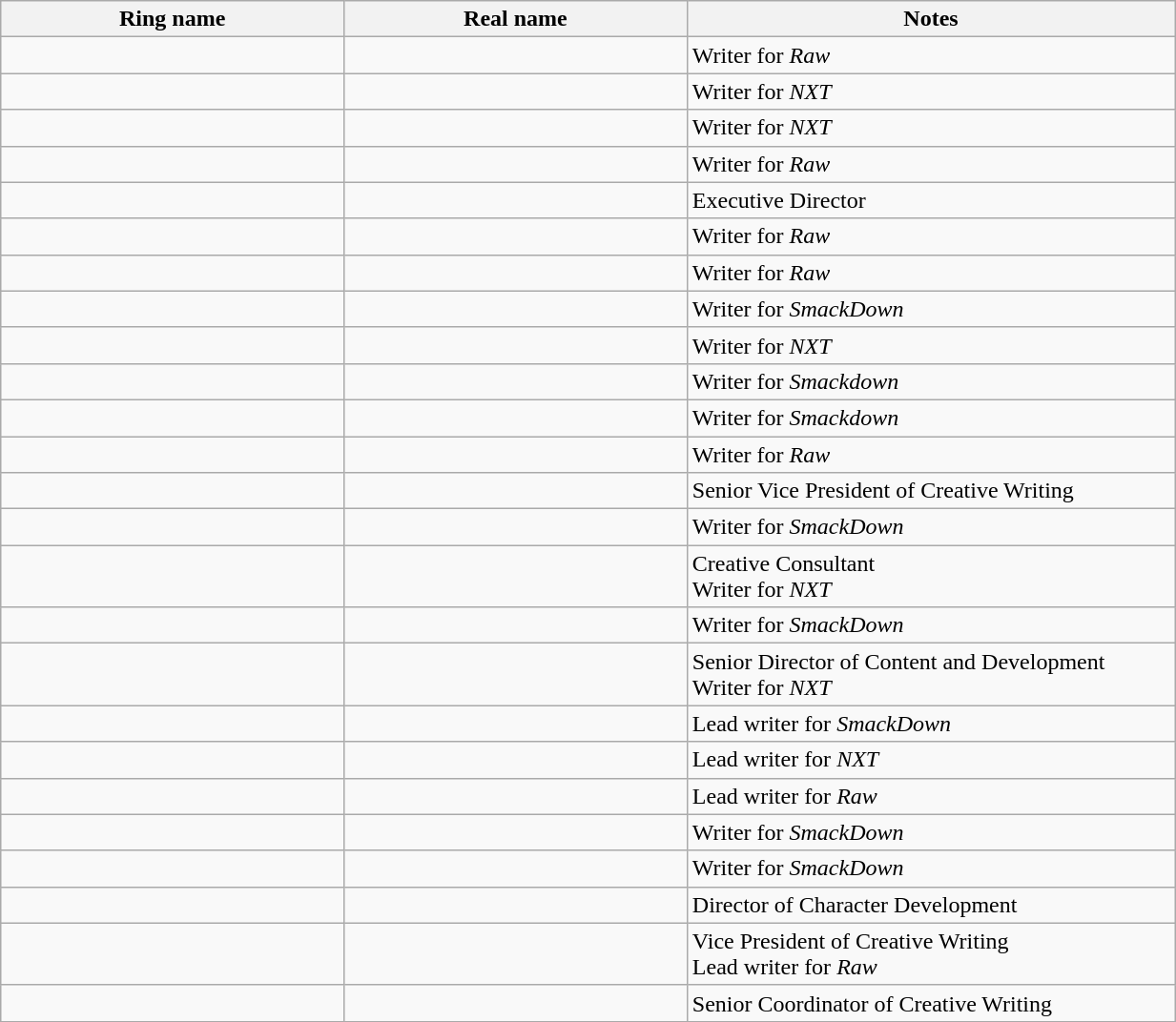<table class="wikitable sortable" style="width:65%;">
<tr>
<th width=19%>Ring name</th>
<th width=19%>Real name</th>
<th width=27%>Notes</th>
</tr>
<tr>
<td></td>
<td></td>
<td>Writer for <em>Raw</em></td>
</tr>
<tr>
<td></td>
<td></td>
<td>Writer for <em>NXT</em></td>
</tr>
<tr>
<td></td>
<td></td>
<td>Writer for <em>NXT</em></td>
</tr>
<tr>
<td></td>
<td></td>
<td>Writer for <em>Raw</em></td>
</tr>
<tr>
<td></td>
<td></td>
<td>Executive Director</td>
</tr>
<tr>
<td></td>
<td></td>
<td>Writer for <em>Raw</em></td>
</tr>
<tr>
<td></td>
<td></td>
<td>Writer for <em>Raw</em></td>
</tr>
<tr>
<td></td>
<td></td>
<td>Writer for <em>SmackDown</em></td>
</tr>
<tr>
<td></td>
<td></td>
<td>Writer for <em>NXT</em></td>
</tr>
<tr>
<td></td>
<td></td>
<td>Writer for <em>Smackdown</em></td>
</tr>
<tr>
<td></td>
<td></td>
<td>Writer for <em>Smackdown</em></td>
</tr>
<tr>
<td></td>
<td></td>
<td>Writer for <em>Raw</em></td>
</tr>
<tr>
<td></td>
<td></td>
<td>Senior Vice President of Creative Writing</td>
</tr>
<tr>
<td></td>
<td></td>
<td>Writer for <em>SmackDown</em></td>
</tr>
<tr>
<td></td>
<td></td>
<td>Creative Consultant<br>Writer for <em>NXT</em></td>
</tr>
<tr>
<td></td>
<td></td>
<td>Writer for <em>SmackDown</em></td>
</tr>
<tr>
<td></td>
<td></td>
<td>Senior Director of Content and Development<br>Writer for <em>NXT</em></td>
</tr>
<tr>
<td></td>
<td></td>
<td>Lead writer for <em>SmackDown</em></td>
</tr>
<tr>
<td></td>
<td></td>
<td>Lead writer for <em>NXT</em></td>
</tr>
<tr>
<td></td>
<td></td>
<td>Lead writer for <em>Raw</em></td>
</tr>
<tr>
<td></td>
<td></td>
<td>Writer for <em>SmackDown</em></td>
</tr>
<tr>
<td></td>
<td></td>
<td>Writer for <em>SmackDown</em></td>
</tr>
<tr>
<td></td>
<td></td>
<td>Director of Character Development</td>
</tr>
<tr>
<td></td>
<td></td>
<td>Vice President of Creative Writing<br>Lead writer for <em>Raw</em></td>
</tr>
<tr>
<td></td>
<td></td>
<td>Senior Coordinator of Creative Writing</td>
</tr>
<tr>
</tr>
</table>
